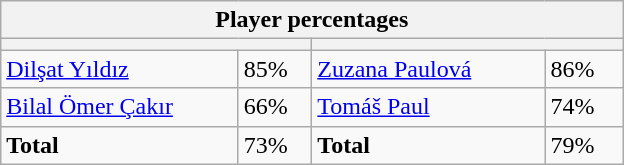<table class="wikitable">
<tr>
<th colspan=4 width=400>Player percentages</th>
</tr>
<tr>
<th colspan=2 width=200 style="white-space:nowrap;"></th>
<th colspan=2 width=200 style="white-space:nowrap;"></th>
</tr>
<tr>
<td><a href='#'>Dilşat Yıldız</a></td>
<td>85%</td>
<td><a href='#'>Zuzana Paulová</a></td>
<td>86%</td>
</tr>
<tr>
<td><a href='#'>Bilal Ömer Çakır</a></td>
<td>66%</td>
<td><a href='#'>Tomáš Paul</a></td>
<td>74%</td>
</tr>
<tr>
<td><strong>Total</strong></td>
<td>73%</td>
<td><strong>Total</strong></td>
<td>79%</td>
</tr>
</table>
